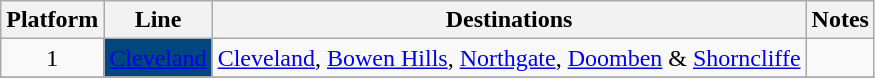<table class="wikitable" style="float: none; margin: 0.5em; ">
<tr>
<th>Platform</th>
<th>Line</th>
<th>Destinations</th>
<th>Notes</th>
</tr>
<tr>
<td rowspan="1" style="text-align:center;">1</td>
<td style=background:#00467f><a href='#'><span>Cleveland</span></a></td>
<td><a href='#'>Cleveland</a>, <a href='#'>Bowen Hills</a>, <a href='#'>Northgate</a>, <a href='#'>Doomben</a> & <a href='#'>Shorncliffe</a></td>
<td></td>
</tr>
<tr>
</tr>
</table>
